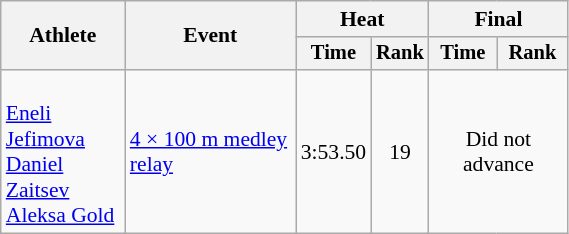<table class="wikitable" style="text-align:center; font-size:90%; width:30%;">
<tr>
<th rowspan="2">Athlete</th>
<th rowspan="2">Event</th>
<th colspan="2">Heat</th>
<th colspan="2">Final</th>
</tr>
<tr style="font-size:95%">
<th>Time</th>
<th>Rank</th>
<th>Time</th>
<th>Rank</th>
</tr>
<tr>
<td align=left> <br><a href='#'>Eneli Jefimova</a> <br><a href='#'>Daniel Zaitsev</a><br><a href='#'>Aleksa Gold</a></td>
<td align=left><a href='#'>4 × 100 m medley relay</a></td>
<td>3:53.50</td>
<td>19</td>
<td colspan="2">Did not advance</td>
</tr>
</table>
